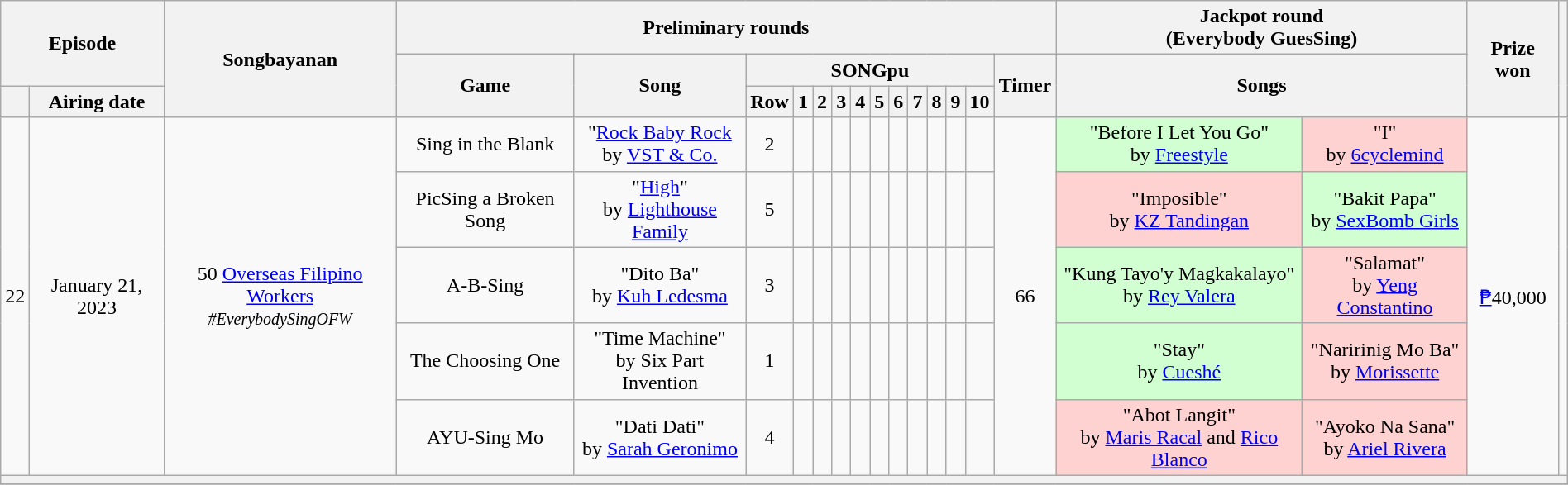<table class="wikitable mw-collapsible mw-collapsed" style="text-align:center; width:100%">
<tr>
<th colspan=2 rowspan=2>Episode</th>
<th rowspan=3>Songbayanan</th>
<th colspan=14>Preliminary rounds</th>
<th colspan=2>Jackpot round<br>(Everybody GuesSing)</th>
<th rowspan=3>Prize won</th>
<th rowspan=3></th>
</tr>
<tr>
<th rowspan=2>Game</th>
<th rowspan=2>Song</th>
<th colspan=11>SONGpu</th>
<th rowspan=2>Timer</th>
<th colspan=2 rowspan=2>Songs</th>
</tr>
<tr>
<th></th>
<th>Airing date</th>
<th>Row</th>
<th>1</th>
<th>2</th>
<th>3</th>
<th>4</th>
<th>5</th>
<th>6</th>
<th>7</th>
<th>8</th>
<th>9</th>
<th>10</th>
</tr>
<tr>
<td rowspan=5>22</td>
<td rowspan=5>January 21, 2023</td>
<td rowspan=5>50 <a href='#'>Overseas Filipino Workers</a><br><small><em>#EverybodySingOFW</em></small></td>
<td>Sing in the Blank</td>
<td>"<a href='#'>Rock Baby Rock</a><br>by <a href='#'>VST & Co.</a></td>
<td>2</td>
<td></td>
<td></td>
<td></td>
<td></td>
<td></td>
<td></td>
<td></td>
<td></td>
<td></td>
<td></td>
<td rowspan=5>66 </td>
<td bgcolor=D2FFD2>"Before I Let You Go"<br>by <a href='#'>Freestyle</a></td>
<td bgcolor=FFD2D2>"I"<br>by <a href='#'>6cyclemind</a></td>
<td rowspan=5><a href='#'>₱</a>40,000</td>
<td rowspan=5></td>
</tr>
<tr>
<td>PicSing a Broken Song</td>
<td>"<a href='#'>High</a>"<br>by <a href='#'>Lighthouse Family</a></td>
<td>5</td>
<td></td>
<td></td>
<td></td>
<td></td>
<td></td>
<td></td>
<td></td>
<td></td>
<td></td>
<td></td>
<td bgcolor=FFD2D2>"Imposible"<br>by <a href='#'>KZ Tandingan</a></td>
<td bgcolor=D2FFD2>"Bakit Papa"<br>by <a href='#'>SexBomb Girls</a></td>
</tr>
<tr>
<td>A-B-Sing</td>
<td>"Dito Ba"<br>by <a href='#'>Kuh Ledesma</a></td>
<td>3</td>
<td></td>
<td></td>
<td></td>
<td></td>
<td></td>
<td></td>
<td></td>
<td></td>
<td></td>
<td></td>
<td bgcolor=D2FFD2>"Kung Tayo'y Magkakalayo"<br>by <a href='#'>Rey Valera</a></td>
<td bgcolor=FFD2D2>"Salamat"<br>by <a href='#'>Yeng Constantino</a></td>
</tr>
<tr>
<td>The Choosing One</td>
<td>"Time Machine"<br>by Six Part Invention</td>
<td>1</td>
<td></td>
<td></td>
<td></td>
<td></td>
<td></td>
<td></td>
<td></td>
<td></td>
<td></td>
<td></td>
<td bgcolor=D2FFD2>"Stay"<br>by <a href='#'>Cueshé</a></td>
<td bgcolor=FFD2D2>"Naririnig Mo Ba"<br>by <a href='#'>Morissette</a></td>
</tr>
<tr>
<td>AYU-Sing Mo</td>
<td>"Dati Dati"<br>by <a href='#'>Sarah Geronimo</a></td>
<td>4</td>
<td></td>
<td></td>
<td></td>
<td></td>
<td></td>
<td></td>
<td></td>
<td></td>
<td></td>
<td></td>
<td bgcolor=FFD2D2>"Abot Langit"<br>by <a href='#'>Maris Racal</a> and <a href='#'>Rico Blanco</a></td>
<td bgcolor=FFD2D2>"Ayoko Na Sana"<br>by <a href='#'>Ariel Rivera</a></td>
</tr>
<tr>
<th colspan=21 bgcolor=555></th>
</tr>
<tr>
</tr>
</table>
